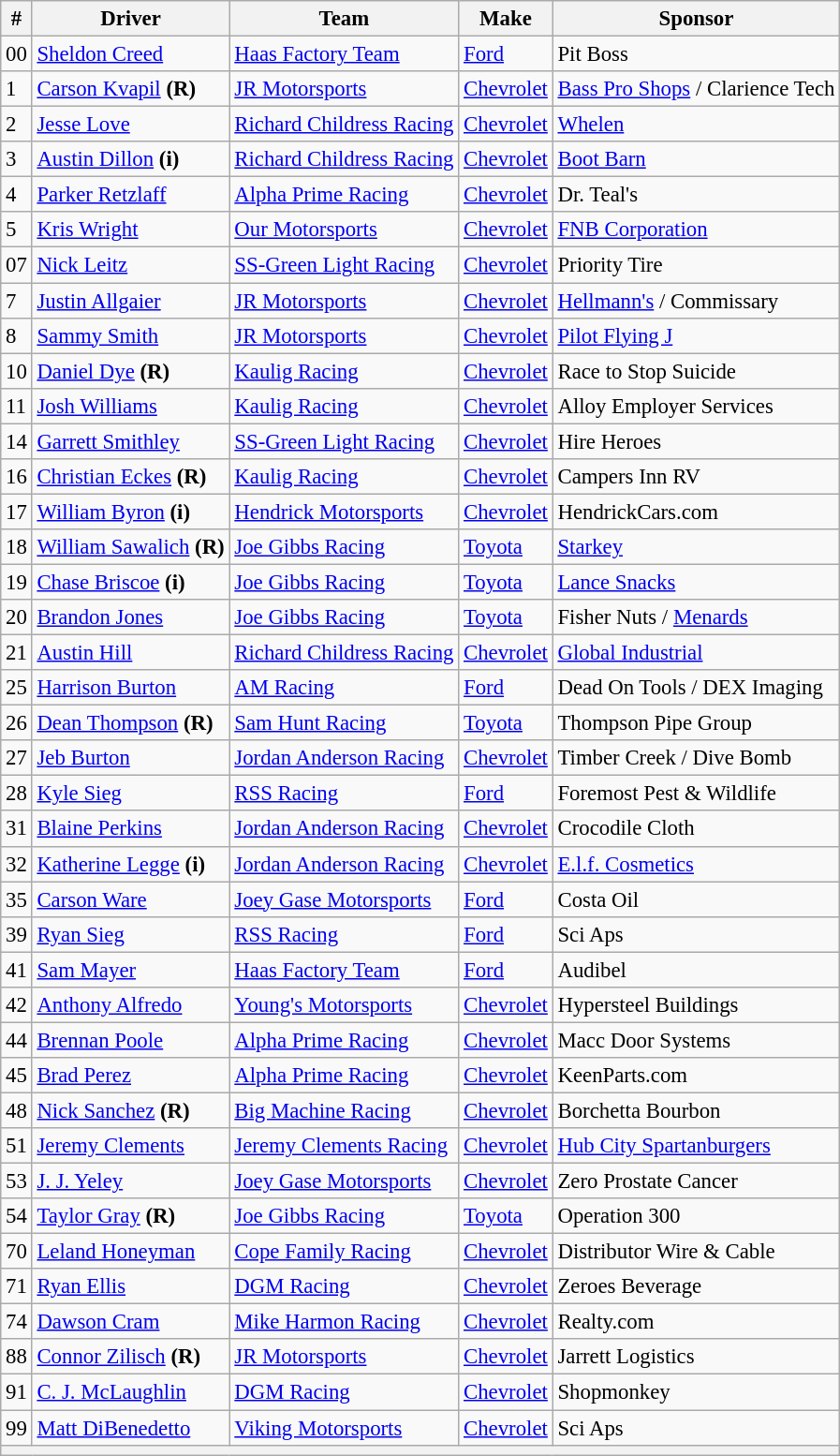<table class="wikitable" style="font-size: 95%;">
<tr>
<th>#</th>
<th>Driver</th>
<th>Team</th>
<th>Make</th>
<th>Sponsor</th>
</tr>
<tr>
<td>00</td>
<td><a href='#'>Sheldon Creed</a></td>
<td><a href='#'>Haas Factory Team</a></td>
<td><a href='#'>Ford</a></td>
<td>Pit Boss</td>
</tr>
<tr>
<td>1</td>
<td><a href='#'>Carson Kvapil</a> <strong>(R)</strong></td>
<td><a href='#'>JR Motorsports</a></td>
<td><a href='#'>Chevrolet</a></td>
<td><a href='#'>Bass Pro Shops</a> / Clarience Tech</td>
</tr>
<tr>
<td>2</td>
<td><a href='#'>Jesse Love</a></td>
<td nowrap=""><a href='#'>Richard Childress Racing</a></td>
<td><a href='#'>Chevrolet</a></td>
<td><a href='#'>Whelen</a></td>
</tr>
<tr>
<td>3</td>
<td><a href='#'>Austin Dillon</a> <strong>(i)</strong></td>
<td><a href='#'>Richard Childress Racing</a></td>
<td><a href='#'>Chevrolet</a></td>
<td><a href='#'>Boot Barn</a></td>
</tr>
<tr>
<td>4</td>
<td><a href='#'>Parker Retzlaff</a></td>
<td><a href='#'>Alpha Prime Racing</a></td>
<td><a href='#'>Chevrolet</a></td>
<td>Dr. Teal's</td>
</tr>
<tr>
<td>5</td>
<td><a href='#'>Kris Wright</a></td>
<td><a href='#'>Our Motorsports</a></td>
<td><a href='#'>Chevrolet</a></td>
<td><a href='#'>FNB Corporation</a></td>
</tr>
<tr>
<td>07</td>
<td><a href='#'>Nick Leitz</a></td>
<td><a href='#'>SS-Green Light Racing</a></td>
<td><a href='#'>Chevrolet</a></td>
<td>Priority Tire</td>
</tr>
<tr>
<td>7</td>
<td><a href='#'>Justin Allgaier</a></td>
<td><a href='#'>JR Motorsports</a></td>
<td><a href='#'>Chevrolet</a></td>
<td><a href='#'>Hellmann's</a> / Commissary</td>
</tr>
<tr>
<td>8</td>
<td><a href='#'>Sammy Smith</a></td>
<td><a href='#'>JR Motorsports</a></td>
<td><a href='#'>Chevrolet</a></td>
<td><a href='#'>Pilot Flying J</a></td>
</tr>
<tr>
<td>10</td>
<td><a href='#'>Daniel Dye</a> <strong>(R)</strong></td>
<td><a href='#'>Kaulig Racing</a></td>
<td><a href='#'>Chevrolet</a></td>
<td>Race to Stop Suicide</td>
</tr>
<tr>
<td>11</td>
<td><a href='#'>Josh Williams</a></td>
<td><a href='#'>Kaulig Racing</a></td>
<td><a href='#'>Chevrolet</a></td>
<td>Alloy Employer Services</td>
</tr>
<tr>
<td>14</td>
<td><a href='#'>Garrett Smithley</a></td>
<td><a href='#'>SS-Green Light Racing</a></td>
<td><a href='#'>Chevrolet</a></td>
<td>Hire Heroes</td>
</tr>
<tr>
<td>16</td>
<td><a href='#'>Christian Eckes</a> <strong>(R)</strong></td>
<td><a href='#'>Kaulig Racing</a></td>
<td><a href='#'>Chevrolet</a></td>
<td>Campers Inn RV</td>
</tr>
<tr>
<td>17</td>
<td><a href='#'>William Byron</a> <strong>(i)</strong></td>
<td><a href='#'>Hendrick Motorsports</a></td>
<td><a href='#'>Chevrolet</a></td>
<td>HendrickCars.com</td>
</tr>
<tr>
<td>18</td>
<td nowrap=""><a href='#'>William Sawalich</a> <strong>(R)</strong></td>
<td><a href='#'>Joe Gibbs Racing</a></td>
<td><a href='#'>Toyota</a></td>
<td><a href='#'>Starkey</a></td>
</tr>
<tr>
<td>19</td>
<td><a href='#'>Chase Briscoe</a> <strong>(i)</strong></td>
<td><a href='#'>Joe Gibbs Racing</a></td>
<td><a href='#'>Toyota</a></td>
<td><a href='#'>Lance Snacks</a></td>
</tr>
<tr>
<td>20</td>
<td><a href='#'>Brandon Jones</a></td>
<td><a href='#'>Joe Gibbs Racing</a></td>
<td><a href='#'>Toyota</a></td>
<td>Fisher Nuts / <a href='#'>Menards</a></td>
</tr>
<tr>
<td>21</td>
<td><a href='#'>Austin Hill</a></td>
<td><a href='#'>Richard Childress Racing</a></td>
<td><a href='#'>Chevrolet</a></td>
<td><a href='#'>Global Industrial</a></td>
</tr>
<tr>
<td>25</td>
<td><a href='#'>Harrison Burton</a></td>
<td><a href='#'>AM Racing</a></td>
<td><a href='#'>Ford</a></td>
<td>Dead On Tools / DEX Imaging</td>
</tr>
<tr>
<td>26</td>
<td><a href='#'>Dean Thompson</a> <strong>(R)</strong></td>
<td><a href='#'>Sam Hunt Racing</a></td>
<td><a href='#'>Toyota</a></td>
<td>Thompson Pipe Group</td>
</tr>
<tr>
<td>27</td>
<td><a href='#'>Jeb Burton</a></td>
<td><a href='#'>Jordan Anderson Racing</a></td>
<td><a href='#'>Chevrolet</a></td>
<td>Timber Creek / Dive Bomb</td>
</tr>
<tr>
<td>28</td>
<td><a href='#'>Kyle Sieg</a></td>
<td><a href='#'>RSS Racing</a></td>
<td><a href='#'>Ford</a></td>
<td>Foremost Pest & Wildlife</td>
</tr>
<tr>
<td>31</td>
<td><a href='#'>Blaine Perkins</a></td>
<td><a href='#'>Jordan Anderson Racing</a></td>
<td><a href='#'>Chevrolet</a></td>
<td>Crocodile Cloth</td>
</tr>
<tr>
<td>32</td>
<td><a href='#'>Katherine Legge</a> <strong>(i)</strong></td>
<td><a href='#'>Jordan Anderson Racing</a></td>
<td><a href='#'>Chevrolet</a></td>
<td><a href='#'>E.l.f. Cosmetics</a></td>
</tr>
<tr>
<td>35</td>
<td><a href='#'>Carson Ware</a></td>
<td><a href='#'>Joey Gase Motorsports</a></td>
<td><a href='#'>Ford</a></td>
<td>Costa Oil</td>
</tr>
<tr>
<td>39</td>
<td><a href='#'>Ryan Sieg</a></td>
<td><a href='#'>RSS Racing</a></td>
<td><a href='#'>Ford</a></td>
<td>Sci Aps</td>
</tr>
<tr>
<td>41</td>
<td><a href='#'>Sam Mayer</a></td>
<td><a href='#'>Haas Factory Team</a></td>
<td><a href='#'>Ford</a></td>
<td>Audibel</td>
</tr>
<tr>
<td>42</td>
<td><a href='#'>Anthony Alfredo</a></td>
<td><a href='#'>Young's Motorsports</a></td>
<td><a href='#'>Chevrolet</a></td>
<td>Hypersteel Buildings</td>
</tr>
<tr>
<td>44</td>
<td><a href='#'>Brennan Poole</a></td>
<td><a href='#'>Alpha Prime Racing</a></td>
<td><a href='#'>Chevrolet</a></td>
<td>Macc Door Systems</td>
</tr>
<tr>
<td>45</td>
<td><a href='#'>Brad Perez</a></td>
<td><a href='#'>Alpha Prime Racing</a></td>
<td><a href='#'>Chevrolet</a></td>
<td>KeenParts.com</td>
</tr>
<tr>
<td>48</td>
<td><a href='#'>Nick Sanchez</a> <strong>(R)</strong></td>
<td><a href='#'>Big Machine Racing</a></td>
<td><a href='#'>Chevrolet</a></td>
<td>Borchetta Bourbon</td>
</tr>
<tr>
<td>51</td>
<td><a href='#'>Jeremy Clements</a></td>
<td><a href='#'>Jeremy Clements Racing</a></td>
<td><a href='#'>Chevrolet</a></td>
<td><a href='#'>Hub City Spartanburgers</a></td>
</tr>
<tr>
<td>53</td>
<td><a href='#'>J. J. Yeley</a></td>
<td><a href='#'>Joey Gase Motorsports</a></td>
<td><a href='#'>Chevrolet</a></td>
<td>Zero Prostate Cancer</td>
</tr>
<tr>
<td>54</td>
<td><a href='#'>Taylor Gray</a> <strong>(R)</strong></td>
<td><a href='#'>Joe Gibbs Racing</a></td>
<td><a href='#'>Toyota</a></td>
<td>Operation 300</td>
</tr>
<tr>
<td>70</td>
<td><a href='#'>Leland Honeyman</a></td>
<td><a href='#'>Cope Family Racing</a></td>
<td><a href='#'>Chevrolet</a></td>
<td>Distributor Wire & Cable</td>
</tr>
<tr>
<td>71</td>
<td><a href='#'>Ryan Ellis</a></td>
<td><a href='#'>DGM Racing</a></td>
<td><a href='#'>Chevrolet</a></td>
<td>Zeroes Beverage</td>
</tr>
<tr>
<td>74</td>
<td><a href='#'>Dawson Cram</a></td>
<td><a href='#'>Mike Harmon Racing</a></td>
<td><a href='#'>Chevrolet</a></td>
<td>Realty.com</td>
</tr>
<tr>
<td>88</td>
<td><a href='#'>Connor Zilisch</a> <strong>(R)</strong></td>
<td><a href='#'>JR Motorsports</a></td>
<td><a href='#'>Chevrolet</a></td>
<td>Jarrett Logistics</td>
</tr>
<tr>
<td>91</td>
<td><a href='#'>C. J. McLaughlin</a></td>
<td><a href='#'>DGM Racing</a></td>
<td><a href='#'>Chevrolet</a></td>
<td>Shopmonkey</td>
</tr>
<tr>
<td>99</td>
<td><a href='#'>Matt DiBenedetto</a></td>
<td><a href='#'>Viking Motorsports</a></td>
<td><a href='#'>Chevrolet</a></td>
<td>Sci Aps</td>
</tr>
<tr>
<th colspan="5"></th>
</tr>
</table>
